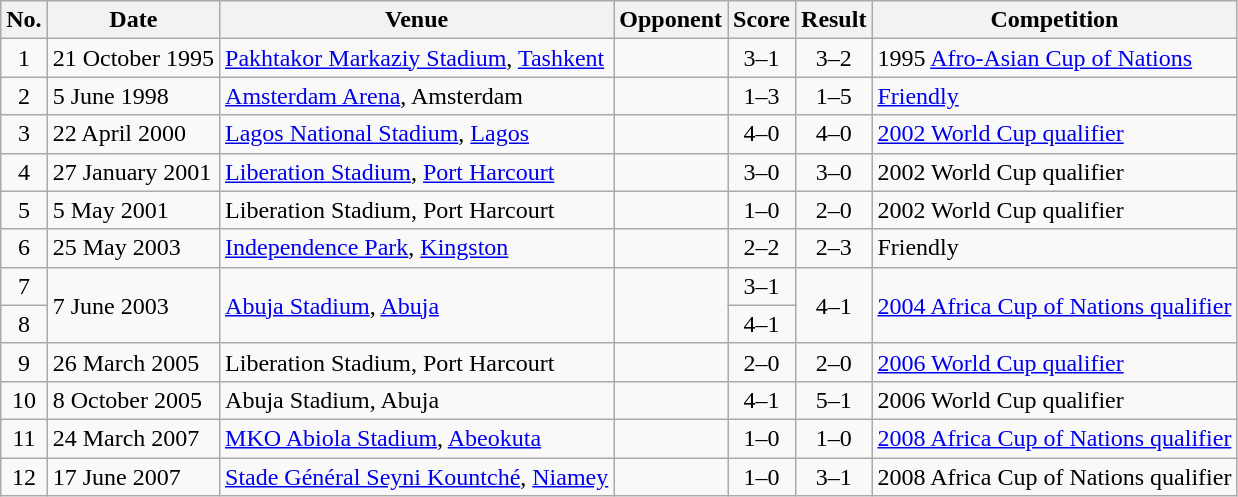<table class="wikitable sortable">
<tr>
<th scope="col">No.</th>
<th scope="col">Date</th>
<th scope="col">Venue</th>
<th scope="col">Opponent</th>
<th scope="col">Score</th>
<th scope="col">Result</th>
<th scope="col">Competition</th>
</tr>
<tr>
<td align="center">1</td>
<td>21 October 1995</td>
<td><a href='#'>Pakhtakor Markaziy Stadium</a>, <a href='#'>Tashkent</a></td>
<td></td>
<td align="center">3–1</td>
<td align="center">3–2</td>
<td>1995 <a href='#'>Afro-Asian Cup of Nations</a></td>
</tr>
<tr>
<td align="center">2</td>
<td>5 June 1998</td>
<td><a href='#'>Amsterdam Arena</a>, Amsterdam</td>
<td></td>
<td align="center">1–3</td>
<td align="center">1–5</td>
<td><a href='#'>Friendly</a></td>
</tr>
<tr>
<td align="center">3</td>
<td>22 April 2000</td>
<td><a href='#'>Lagos National Stadium</a>, <a href='#'>Lagos</a></td>
<td></td>
<td align="center">4–0</td>
<td align="center">4–0</td>
<td><a href='#'>2002 World Cup qualifier</a></td>
</tr>
<tr>
<td align="center">4</td>
<td>27 January 2001</td>
<td><a href='#'>Liberation Stadium</a>, <a href='#'>Port Harcourt</a></td>
<td></td>
<td align="center">3–0</td>
<td align="center">3–0</td>
<td>2002 World Cup qualifier</td>
</tr>
<tr>
<td align="center">5</td>
<td>5 May 2001</td>
<td>Liberation Stadium, Port Harcourt</td>
<td></td>
<td align="center">1–0</td>
<td align="center">2–0</td>
<td>2002 World Cup qualifier</td>
</tr>
<tr>
<td align="center">6</td>
<td>25 May 2003</td>
<td><a href='#'>Independence Park</a>, <a href='#'>Kingston</a></td>
<td></td>
<td align="center">2–2</td>
<td align="center">2–3</td>
<td>Friendly</td>
</tr>
<tr>
<td align="center">7</td>
<td rowspan="2">7 June 2003</td>
<td rowspan="2"><a href='#'>Abuja Stadium</a>, <a href='#'>Abuja</a></td>
<td rowspan="2"></td>
<td align="center">3–1</td>
<td rowspan="2" align="center">4–1</td>
<td rowspan="2"><a href='#'>2004 Africa Cup of Nations qualifier</a></td>
</tr>
<tr>
<td align="center">8</td>
<td align="center">4–1</td>
</tr>
<tr>
<td align="center">9</td>
<td>26 March 2005</td>
<td>Liberation Stadium, Port Harcourt</td>
<td></td>
<td align="center">2–0</td>
<td align="center">2–0</td>
<td><a href='#'>2006 World Cup qualifier</a></td>
</tr>
<tr>
<td align="center">10</td>
<td>8 October 2005</td>
<td>Abuja Stadium, Abuja</td>
<td></td>
<td align="center">4–1</td>
<td align="center">5–1</td>
<td>2006 World Cup qualifier</td>
</tr>
<tr>
<td align="center">11</td>
<td>24 March 2007</td>
<td><a href='#'>MKO Abiola Stadium</a>, <a href='#'>Abeokuta</a></td>
<td></td>
<td align="center">1–0</td>
<td align="center">1–0</td>
<td><a href='#'>2008 Africa Cup of Nations qualifier</a></td>
</tr>
<tr>
<td align="center">12</td>
<td>17 June 2007</td>
<td><a href='#'>Stade Général Seyni Kountché</a>, <a href='#'>Niamey</a></td>
<td></td>
<td align="center">1–0</td>
<td align="center">3–1</td>
<td>2008 Africa Cup of Nations qualifier</td>
</tr>
</table>
